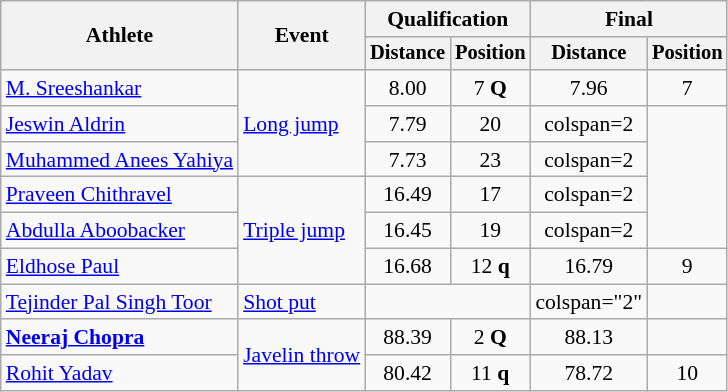<table class=wikitable style="font-size:90%">
<tr>
<th rowspan="2">Athlete</th>
<th rowspan="2">Event</th>
<th colspan="2">Qualification</th>
<th colspan="2">Final</th>
</tr>
<tr style="font-size:95%">
<th>Distance</th>
<th>Position</th>
<th>Distance</th>
<th>Position</th>
</tr>
<tr style=text-align:center>
<td style=text-align:left><a href='#'>M. Sreeshankar</a></td>
<td rowspan="3" style="text-align:left"><a href='#'>Long jump</a></td>
<td>8.00</td>
<td>7 <strong>Q</strong></td>
<td>7.96</td>
<td>7</td>
</tr>
<tr align="center">
<td align="left"><a href='#'>Jeswin Aldrin</a></td>
<td>7.79</td>
<td>20</td>
<td>colspan=2 </td>
</tr>
<tr align="center">
<td align="left"><a href='#'>Muhammed Anees Yahiya</a></td>
<td>7.73</td>
<td>23</td>
<td>colspan=2 </td>
</tr>
<tr style=text-align:center>
<td style=text-align:left><a href='#'>Praveen Chithravel</a></td>
<td rowspan="3" style="text-align:left"><a href='#'>Triple jump</a></td>
<td>16.49</td>
<td>17</td>
<td>colspan=2 </td>
</tr>
<tr align="center">
<td align="left"><a href='#'>Abdulla Aboobacker</a></td>
<td>16.45</td>
<td>19</td>
<td>colspan=2 </td>
</tr>
<tr align="center">
<td align="left"><a href='#'>Eldhose Paul</a></td>
<td>16.68</td>
<td>12 <strong>q</strong></td>
<td>16.79</td>
<td>9</td>
</tr>
<tr style="text-align:center">
<td style="text-align:left"><a href='#'>Tejinder Pal Singh Toor</a></td>
<td style="text-align:left"><a href='#'>Shot put</a></td>
<td colspan="2"></td>
<td>colspan="2" </td>
</tr>
<tr style="text-align:center">
<td style="text-align:left"><strong><a href='#'>Neeraj Chopra</a></strong></td>
<td rowspan="2" style="text-align:left"><a href='#'>Javelin throw</a></td>
<td>88.39</td>
<td>2 <strong>Q</strong></td>
<td>88.13</td>
<td></td>
</tr>
<tr align="center">
<td align="left"><a href='#'>Rohit Yadav</a></td>
<td>80.42</td>
<td>11 <strong>q</strong></td>
<td>78.72</td>
<td>10</td>
</tr>
</table>
